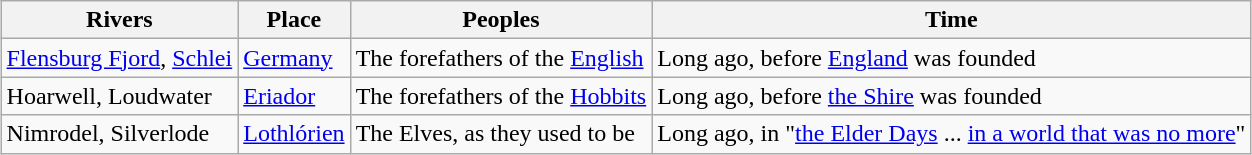<table class="wikitable" style="margin:1em auto;">
<tr>
<th>Rivers</th>
<th>Place</th>
<th>Peoples</th>
<th>Time</th>
</tr>
<tr>
<td><a href='#'>Flensburg Fjord</a>, <a href='#'>Schlei</a></td>
<td><a href='#'>Germany</a></td>
<td>The forefathers of the <a href='#'>English</a></td>
<td>Long ago, before <a href='#'>England</a> was founded</td>
</tr>
<tr>
<td>Hoarwell, Loudwater</td>
<td><a href='#'>Eriador</a></td>
<td>The forefathers of the <a href='#'>Hobbits</a></td>
<td>Long ago, before <a href='#'>the Shire</a> was founded</td>
</tr>
<tr>
<td>Nimrodel, Silverlode</td>
<td><a href='#'>Lothlórien</a></td>
<td>The Elves, as they used to be</td>
<td>Long ago, in "<a href='#'>the Elder Days</a> ... <a href='#'>in a world that was no more</a>"</td>
</tr>
</table>
